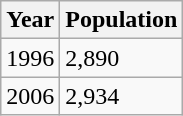<table class="wikitable">
<tr>
<th>Year</th>
<th>Population</th>
</tr>
<tr>
<td>1996</td>
<td>2,890</td>
</tr>
<tr>
<td>2006</td>
<td>2,934</td>
</tr>
</table>
